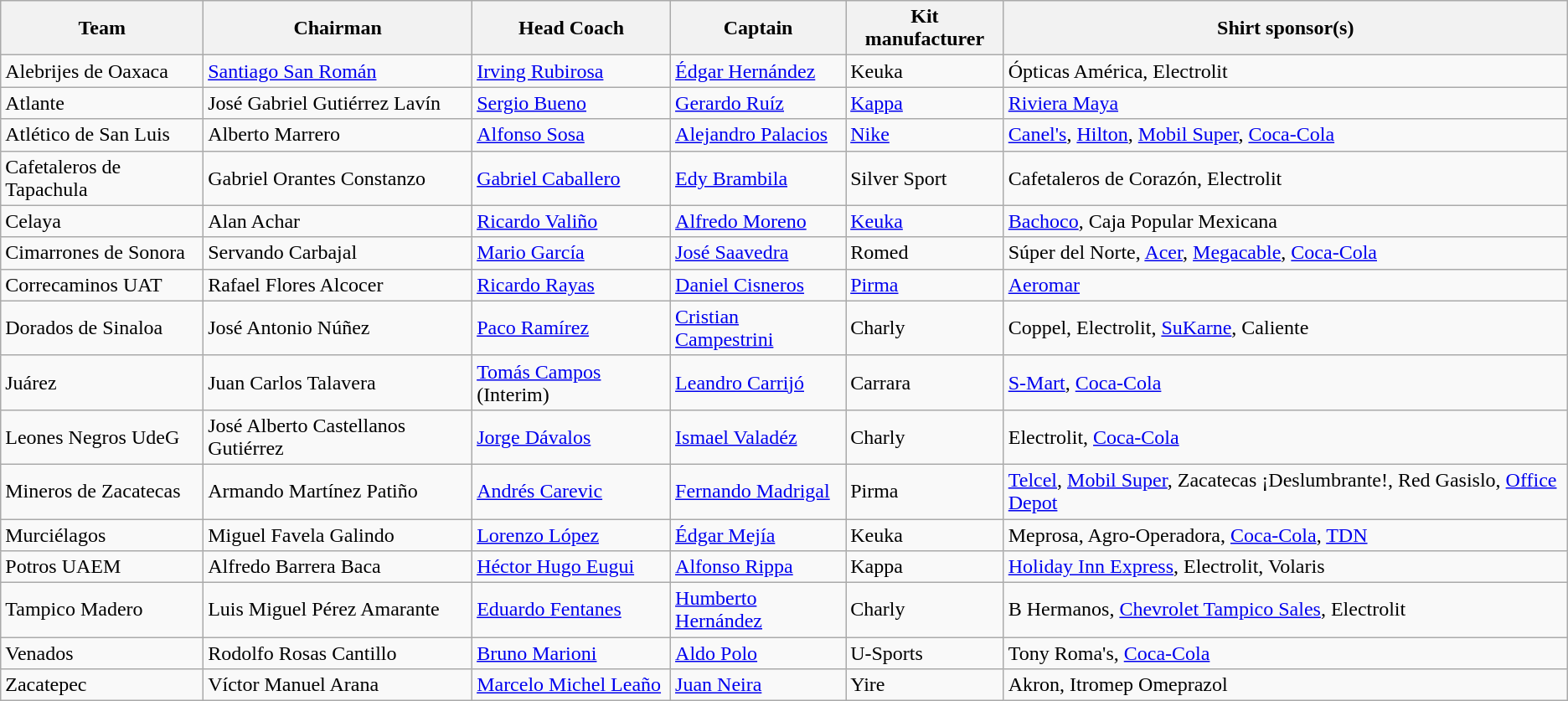<table class="wikitable sortable" style="text-align: left;">
<tr>
<th>Team</th>
<th>Chairman</th>
<th>Head Coach</th>
<th>Captain</th>
<th>Kit manufacturer</th>
<th>Shirt sponsor(s)</th>
</tr>
<tr>
<td>Alebrijes de Oaxaca</td>
<td><a href='#'>Santiago San Román</a></td>
<td> <a href='#'>Irving Rubirosa</a></td>
<td> <a href='#'>Édgar Hernández</a></td>
<td>Keuka</td>
<td>Ópticas América, Electrolit</td>
</tr>
<tr>
<td>Atlante</td>
<td>José Gabriel Gutiérrez Lavín</td>
<td> <a href='#'>Sergio Bueno</a></td>
<td> <a href='#'>Gerardo Ruíz</a></td>
<td><a href='#'>Kappa</a></td>
<td><a href='#'>Riviera Maya</a></td>
</tr>
<tr>
<td>Atlético de San Luis</td>
<td>Alberto Marrero</td>
<td> <a href='#'>Alfonso Sosa</a></td>
<td> <a href='#'>Alejandro Palacios</a></td>
<td><a href='#'>Nike</a></td>
<td><a href='#'>Canel's</a>, <a href='#'>Hilton</a>, <a href='#'>Mobil Super</a>, <a href='#'>Coca-Cola</a></td>
</tr>
<tr>
<td>Cafetaleros de Tapachula</td>
<td>Gabriel Orantes Constanzo</td>
<td> <a href='#'>Gabriel Caballero</a></td>
<td> <a href='#'>Edy Brambila</a></td>
<td>Silver Sport</td>
<td>Cafetaleros de Corazón, Electrolit</td>
</tr>
<tr>
<td>Celaya</td>
<td>Alan Achar</td>
<td> <a href='#'>Ricardo Valiño</a></td>
<td> <a href='#'>Alfredo Moreno</a></td>
<td><a href='#'>Keuka</a></td>
<td><a href='#'>Bachoco</a>, Caja Popular Mexicana</td>
</tr>
<tr>
<td>Cimarrones de Sonora</td>
<td>Servando Carbajal</td>
<td> <a href='#'>Mario García</a></td>
<td> <a href='#'>José Saavedra</a></td>
<td>Romed</td>
<td>Súper del Norte, <a href='#'>Acer</a>, <a href='#'>Megacable</a>, <a href='#'>Coca-Cola</a></td>
</tr>
<tr>
<td>Correcaminos UAT</td>
<td>Rafael Flores Alcocer</td>
<td> <a href='#'>Ricardo Rayas</a></td>
<td> <a href='#'>Daniel Cisneros</a></td>
<td><a href='#'>Pirma</a></td>
<td><a href='#'>Aeromar</a></td>
</tr>
<tr>
<td>Dorados de Sinaloa</td>
<td>José Antonio Núñez</td>
<td> <a href='#'>Paco Ramírez</a></td>
<td> <a href='#'>Cristian Campestrini</a></td>
<td>Charly</td>
<td>Coppel, Electrolit, <a href='#'>SuKarne</a>, Caliente</td>
</tr>
<tr>
<td>Juárez</td>
<td>Juan Carlos Talavera</td>
<td> <a href='#'>Tomás Campos</a> (Interim)</td>
<td> <a href='#'>Leandro Carrijó</a></td>
<td>Carrara</td>
<td><a href='#'>S-Mart</a>, <a href='#'>Coca-Cola</a></td>
</tr>
<tr>
<td>Leones Negros UdeG</td>
<td>José Alberto Castellanos Gutiérrez</td>
<td> <a href='#'>Jorge Dávalos</a></td>
<td> <a href='#'>Ismael Valadéz</a></td>
<td>Charly</td>
<td>Electrolit, <a href='#'>Coca-Cola</a></td>
</tr>
<tr>
<td>Mineros de Zacatecas</td>
<td>Armando Martínez Patiño</td>
<td> <a href='#'>Andrés Carevic</a></td>
<td> <a href='#'>Fernando Madrigal</a></td>
<td>Pirma</td>
<td><a href='#'>Telcel</a>, <a href='#'>Mobil Super</a>, Zacatecas ¡Deslumbrante!, Red Gasislo, <a href='#'>Office Depot</a></td>
</tr>
<tr>
<td>Murciélagos</td>
<td>Miguel Favela Galindo</td>
<td> <a href='#'>Lorenzo López</a></td>
<td> <a href='#'>Édgar Mejía</a></td>
<td>Keuka</td>
<td>Meprosa, Agro-Operadora, <a href='#'>Coca-Cola</a>, <a href='#'>TDN</a></td>
</tr>
<tr>
<td>Potros UAEM</td>
<td>Alfredo Barrera Baca</td>
<td> <a href='#'>Héctor Hugo Eugui</a></td>
<td> <a href='#'>Alfonso Rippa</a></td>
<td>Kappa</td>
<td><a href='#'>Holiday Inn Express</a>, Electrolit, Volaris</td>
</tr>
<tr>
<td>Tampico Madero</td>
<td>Luis Miguel Pérez Amarante</td>
<td> <a href='#'>Eduardo Fentanes</a></td>
<td> <a href='#'>Humberto Hernández</a></td>
<td>Charly</td>
<td>B Hermanos, <a href='#'>Chevrolet Tampico Sales</a>, Electrolit</td>
</tr>
<tr>
<td>Venados</td>
<td>Rodolfo Rosas Cantillo</td>
<td> <a href='#'>Bruno Marioni</a></td>
<td> <a href='#'>Aldo Polo</a></td>
<td>U-Sports</td>
<td>Tony Roma's, <a href='#'>Coca-Cola</a></td>
</tr>
<tr>
<td>Zacatepec</td>
<td>Víctor Manuel Arana</td>
<td> <a href='#'>Marcelo Michel Leaño</a></td>
<td> <a href='#'>Juan Neira</a></td>
<td>Yire</td>
<td>Akron, Itromep Omeprazol</td>
</tr>
</table>
